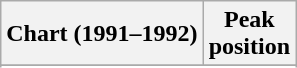<table class="wikitable sortable">
<tr>
<th align="left">Chart (1991–1992)</th>
<th align="center">Peak<br>position</th>
</tr>
<tr>
</tr>
<tr>
</tr>
</table>
